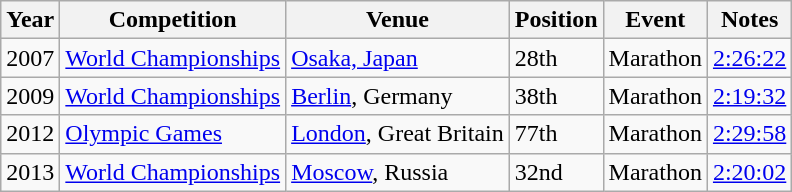<table class=wikitable>
<tr>
<th>Year</th>
<th>Competition</th>
<th>Venue</th>
<th>Position</th>
<th>Event</th>
<th>Notes</th>
</tr>
<tr>
<td>2007</td>
<td><a href='#'>World Championships</a></td>
<td><a href='#'>Osaka, Japan</a></td>
<td>28th</td>
<td>Marathon</td>
<td><a href='#'>2:26:22</a></td>
</tr>
<tr>
<td>2009</td>
<td><a href='#'>World Championships</a></td>
<td><a href='#'>Berlin</a>, Germany</td>
<td>38th</td>
<td>Marathon</td>
<td><a href='#'>2:19:32</a></td>
</tr>
<tr>
<td>2012</td>
<td><a href='#'>Olympic Games</a></td>
<td><a href='#'>London</a>, Great Britain</td>
<td>77th</td>
<td>Marathon</td>
<td><a href='#'>2:29:58</a></td>
</tr>
<tr>
<td>2013</td>
<td><a href='#'>World Championships</a></td>
<td><a href='#'>Moscow</a>, Russia</td>
<td>32nd</td>
<td>Marathon</td>
<td><a href='#'>2:20:02</a></td>
</tr>
</table>
